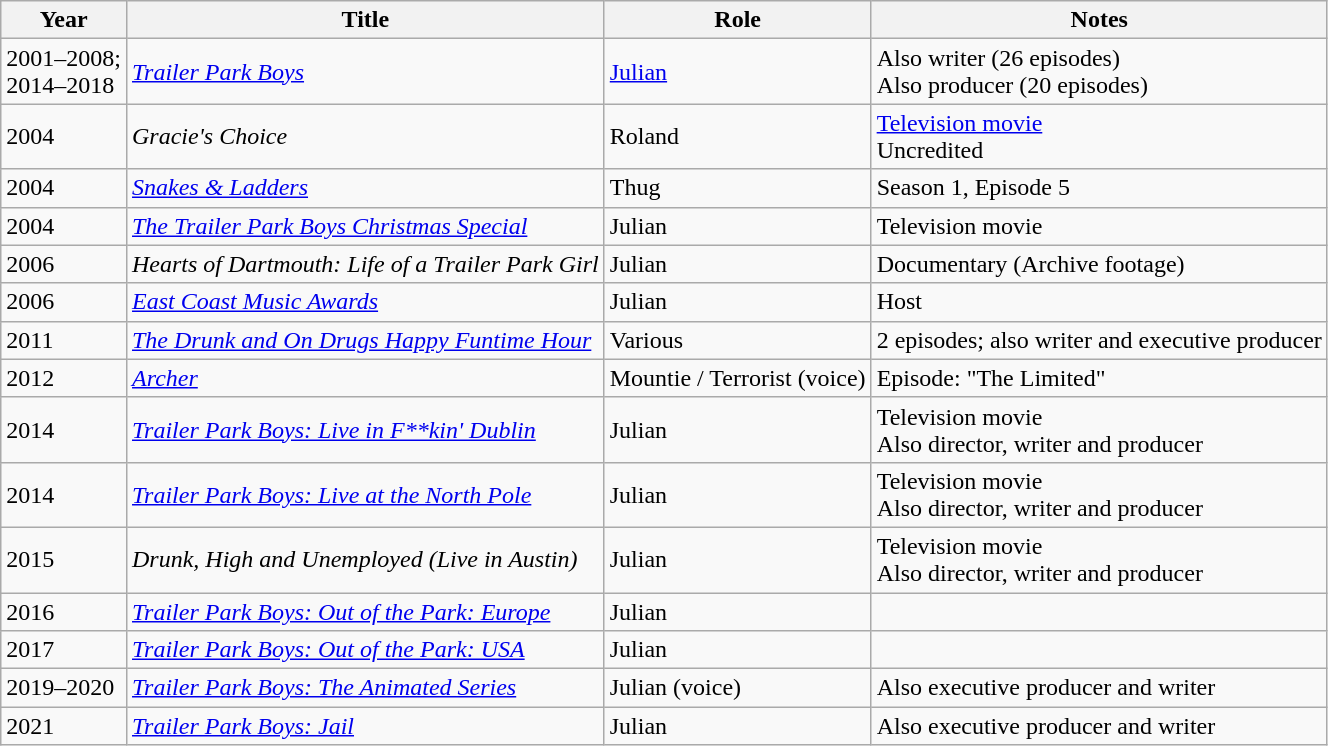<table class="wikitable sortable">
<tr>
<th>Year</th>
<th>Title</th>
<th>Role</th>
<th class="unsortable">Notes</th>
</tr>
<tr>
<td>2001–2008; <br> 2014–2018</td>
<td><em><a href='#'>Trailer Park Boys</a></em></td>
<td><a href='#'>Julian</a></td>
<td>Also writer (26 episodes)<br>Also producer (20 episodes)</td>
</tr>
<tr>
<td>2004</td>
<td><em>Gracie's Choice</em></td>
<td>Roland</td>
<td><a href='#'>Television movie</a> <br> Uncredited</td>
</tr>
<tr>
<td>2004</td>
<td><em><a href='#'>Snakes & Ladders</a></em></td>
<td>Thug</td>
<td>Season 1, Episode 5</td>
</tr>
<tr>
<td>2004</td>
<td><em><a href='#'>The Trailer Park Boys Christmas Special</a></em></td>
<td>Julian</td>
<td>Television movie</td>
</tr>
<tr>
<td>2006</td>
<td><em>Hearts of Dartmouth: Life of a Trailer Park Girl</em></td>
<td>Julian</td>
<td>Documentary (Archive footage)</td>
</tr>
<tr>
<td>2006</td>
<td><em><a href='#'>East Coast Music Awards</a></em></td>
<td>Julian</td>
<td>Host</td>
</tr>
<tr>
<td>2011</td>
<td data-sort-value="Drunk and On Drugs Happy Funtime Hour, The"><em><a href='#'>The Drunk and On Drugs Happy Funtime Hour</a></em></td>
<td>Various</td>
<td>2 episodes; also writer and executive producer</td>
</tr>
<tr>
<td>2012</td>
<td><em><a href='#'>Archer</a></em></td>
<td>Mountie / Terrorist (voice)</td>
<td>Episode: "The Limited"</td>
</tr>
<tr>
<td>2014</td>
<td><em><a href='#'>Trailer Park Boys: Live in F**kin' Dublin</a></em></td>
<td>Julian</td>
<td>Television movie <br> Also director, writer and producer</td>
</tr>
<tr>
<td>2014</td>
<td><em><a href='#'>Trailer Park Boys: Live at the North Pole</a></em></td>
<td>Julian</td>
<td>Television movie <br> Also director, writer and producer</td>
</tr>
<tr>
<td>2015</td>
<td><em>Drunk, High and Unemployed (Live in Austin)</em></td>
<td>Julian</td>
<td>Television movie <br> Also director, writer and producer</td>
</tr>
<tr>
<td>2016</td>
<td><em><a href='#'>Trailer Park Boys: Out of the Park: Europe</a></em></td>
<td>Julian</td>
<td></td>
</tr>
<tr>
<td>2017</td>
<td><em><a href='#'>Trailer Park Boys: Out of the Park: USA</a></em></td>
<td>Julian</td>
<td></td>
</tr>
<tr>
<td>2019–2020</td>
<td><em><a href='#'>Trailer Park Boys: The Animated Series</a></em></td>
<td>Julian (voice)</td>
<td>Also executive producer and writer</td>
</tr>
<tr>
<td>2021</td>
<td><em><a href='#'>Trailer Park Boys: Jail</a></em></td>
<td>Julian</td>
<td>Also executive producer and writer</td>
</tr>
</table>
